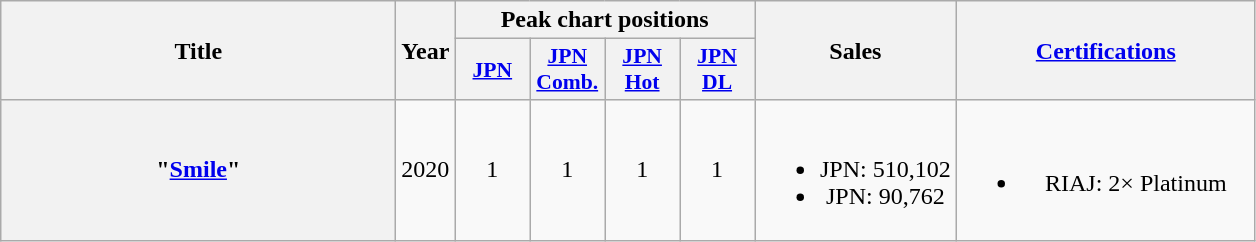<table class="wikitable plainrowheaders" style="text-align: center;" border="1">
<tr>
<th rowspan="2" scope="col" style="width:16em;">Title</th>
<th rowspan="2" scope="col" style="width:1em;">Year</th>
<th colspan="4" scope="col">Peak chart positions</th>
<th rowspan="2">Sales</th>
<th rowspan="2" scope="col" style="width:12em;"><a href='#'>Certifications</a></th>
</tr>
<tr>
<th scope="col" style="width:3em;font-size:90%;"><a href='#'>JPN</a><br></th>
<th scope="col" style="width:3em;font-size:90%;"><a href='#'>JPN<br>Comb.</a><br></th>
<th scope="col" style="width:3em;font-size:90%;"><a href='#'>JPN<br>Hot</a><br></th>
<th scope="col" style="width:3em;font-size:90%;"><a href='#'>JPN<br>DL</a><br></th>
</tr>
<tr>
<th scope="row">"<a href='#'>Smile</a>"<br></th>
<td>2020</td>
<td>1</td>
<td>1</td>
<td>1</td>
<td>1</td>
<td><br><ul><li>JPN: 510,102 </li><li>JPN: 90,762 </li></ul></td>
<td><br><ul><li>RIAJ: 2× Platinum</li></ul></td>
</tr>
</table>
